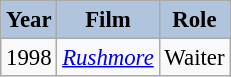<table class="wikitable" style="font-size:95%;">
<tr>
<th style="background:#B0C4DE;">Year</th>
<th style="background:#B0C4DE;">Film</th>
<th style="background:#B0C4DE;">Role</th>
</tr>
<tr>
<td>1998</td>
<td><em><a href='#'>Rushmore</a></em></td>
<td>Waiter</td>
</tr>
</table>
